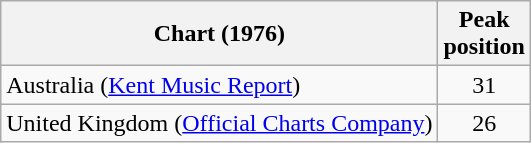<table class="wikitable">
<tr>
<th>Chart (1976)</th>
<th>Peak<br>position</th>
</tr>
<tr>
<td>Australia (<a href='#'>Kent Music Report</a>)</td>
<td style="text-align:center;">31</td>
</tr>
<tr>
<td>United Kingdom (<a href='#'>Official Charts Company</a>)</td>
<td align="center">26</td>
</tr>
</table>
